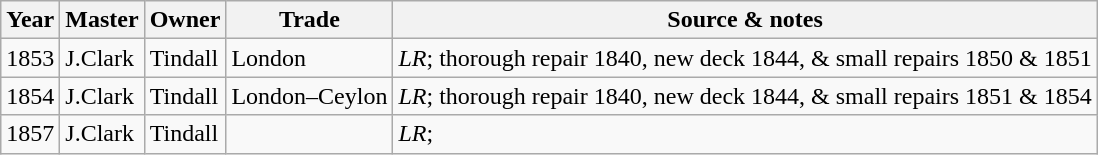<table class=" wikitable">
<tr>
<th>Year</th>
<th>Master</th>
<th>Owner</th>
<th>Trade</th>
<th>Source & notes</th>
</tr>
<tr>
<td>1853</td>
<td>J.Clark</td>
<td>Tindall</td>
<td>London</td>
<td><em>LR</em>; thorough repair 1840, new deck 1844, & small repairs 1850 & 1851</td>
</tr>
<tr>
<td>1854</td>
<td>J.Clark</td>
<td>Tindall</td>
<td>London–Ceylon</td>
<td><em>LR</em>; thorough repair 1840, new deck 1844, & small repairs 1851 & 1854</td>
</tr>
<tr>
<td>1857</td>
<td>J.Clark</td>
<td>Tindall</td>
<td></td>
<td><em>LR</em>;</td>
</tr>
</table>
